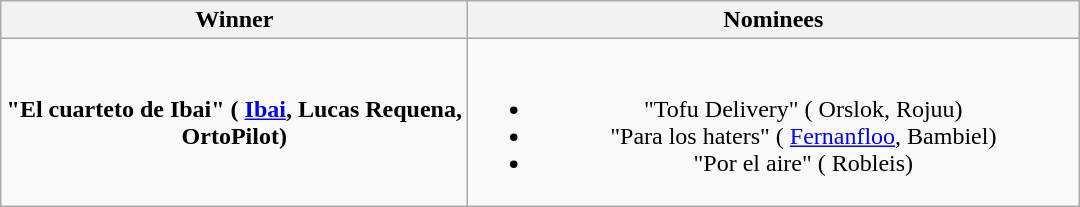<table class="wikitable" style="text-align:center;">
<tr>
<th scope="col" style="width:19em;">Winner</th>
<th scope="col" style="width:25em;">Nominees</th>
</tr>
<tr>
<td><strong>"El cuarteto de Ibai" ( <a href='#'>Ibai</a>,  Lucas Requena,  OrtoPilot)</strong></td>
<td><br><ul><li>"Tofu Delivery" ( Orslok,  Rojuu)</li><li>"Para los haters" ( <a href='#'>Fernanfloo</a>,  Bambiel)</li><li>"Por el aire" ( Robleis)</li></ul></td>
</tr>
</table>
